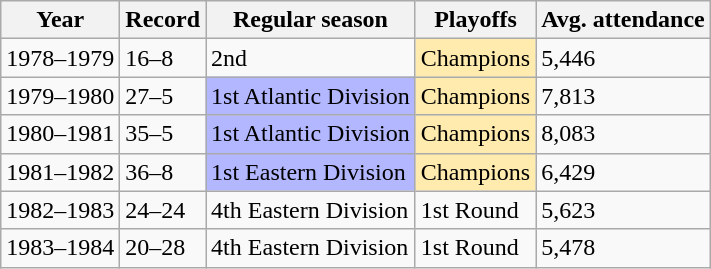<table class="wikitable">
<tr>
<th>Year</th>
<th>Record</th>
<th>Regular season</th>
<th>Playoffs</th>
<th>Avg. attendance</th>
</tr>
<tr>
<td>1978–1979</td>
<td>16–8</td>
<td>2nd</td>
<td style="background:#ffebad;">Champions</td>
<td>5,446</td>
</tr>
<tr>
<td>1979–1980</td>
<td>27–5</td>
<td style="background:#b3b7ff;">1st Atlantic Division</td>
<td style="background:#ffebad;">Champions</td>
<td>7,813</td>
</tr>
<tr>
<td>1980–1981</td>
<td>35–5</td>
<td style="background:#b3b7ff;">1st Atlantic Division</td>
<td style="background:#ffebad;">Champions</td>
<td>8,083</td>
</tr>
<tr>
<td>1981–1982</td>
<td>36–8</td>
<td style="background:#b3b7ff;">1st Eastern Division</td>
<td style="background:#ffebad;">Champions</td>
<td>6,429</td>
</tr>
<tr>
<td>1982–1983</td>
<td>24–24</td>
<td>4th Eastern Division</td>
<td>1st Round</td>
<td>5,623</td>
</tr>
<tr>
<td>1983–1984</td>
<td>20–28</td>
<td>4th Eastern Division</td>
<td>1st Round</td>
<td>5,478</td>
</tr>
</table>
